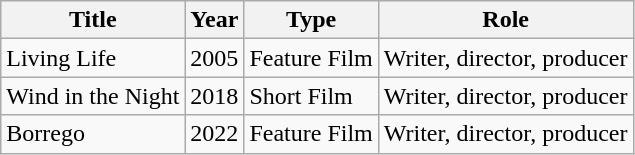<table class="wikitable">
<tr>
<th>Title</th>
<th>Year</th>
<th>Type</th>
<th>Role</th>
</tr>
<tr>
<td>Living Life</td>
<td>2005</td>
<td>Feature Film</td>
<td>Writer, director, producer</td>
</tr>
<tr>
<td>Wind in the Night</td>
<td>2018</td>
<td>Short Film</td>
<td>Writer, director, producer</td>
</tr>
<tr>
<td>Borrego</td>
<td>2022</td>
<td>Feature Film</td>
<td>Writer, director, producer</td>
</tr>
</table>
